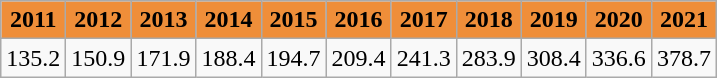<table class="wikitable" border="1">
<tr align="center" style="background:#ef8e39;">
<td><strong>2011</strong></td>
<td><strong>2012</strong></td>
<td><strong>2013</strong></td>
<td><strong>2014</strong></td>
<td><strong>2015</strong></td>
<td><strong>2016</strong></td>
<td><strong>2017</strong></td>
<td><strong>2018</strong></td>
<td><strong>2019</strong></td>
<td><strong>2020</strong></td>
<td><strong>2021</strong></td>
</tr>
<tr>
<td>135.2</td>
<td>150.9</td>
<td>171.9</td>
<td>188.4</td>
<td>194.7</td>
<td>209.4</td>
<td>241.3</td>
<td>283.9</td>
<td>308.4</td>
<td>336.6</td>
<td>378.7</td>
</tr>
</table>
